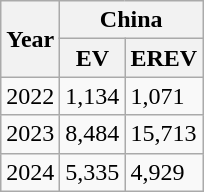<table class="wikitable">
<tr>
<th rowspan="2">Year</th>
<th colspan="2">China</th>
</tr>
<tr>
<th>EV</th>
<th>EREV</th>
</tr>
<tr>
<td>2022</td>
<td>1,134</td>
<td>1,071</td>
</tr>
<tr>
<td>2023</td>
<td>8,484</td>
<td>15,713</td>
</tr>
<tr>
<td>2024</td>
<td>5,335</td>
<td>4,929</td>
</tr>
</table>
